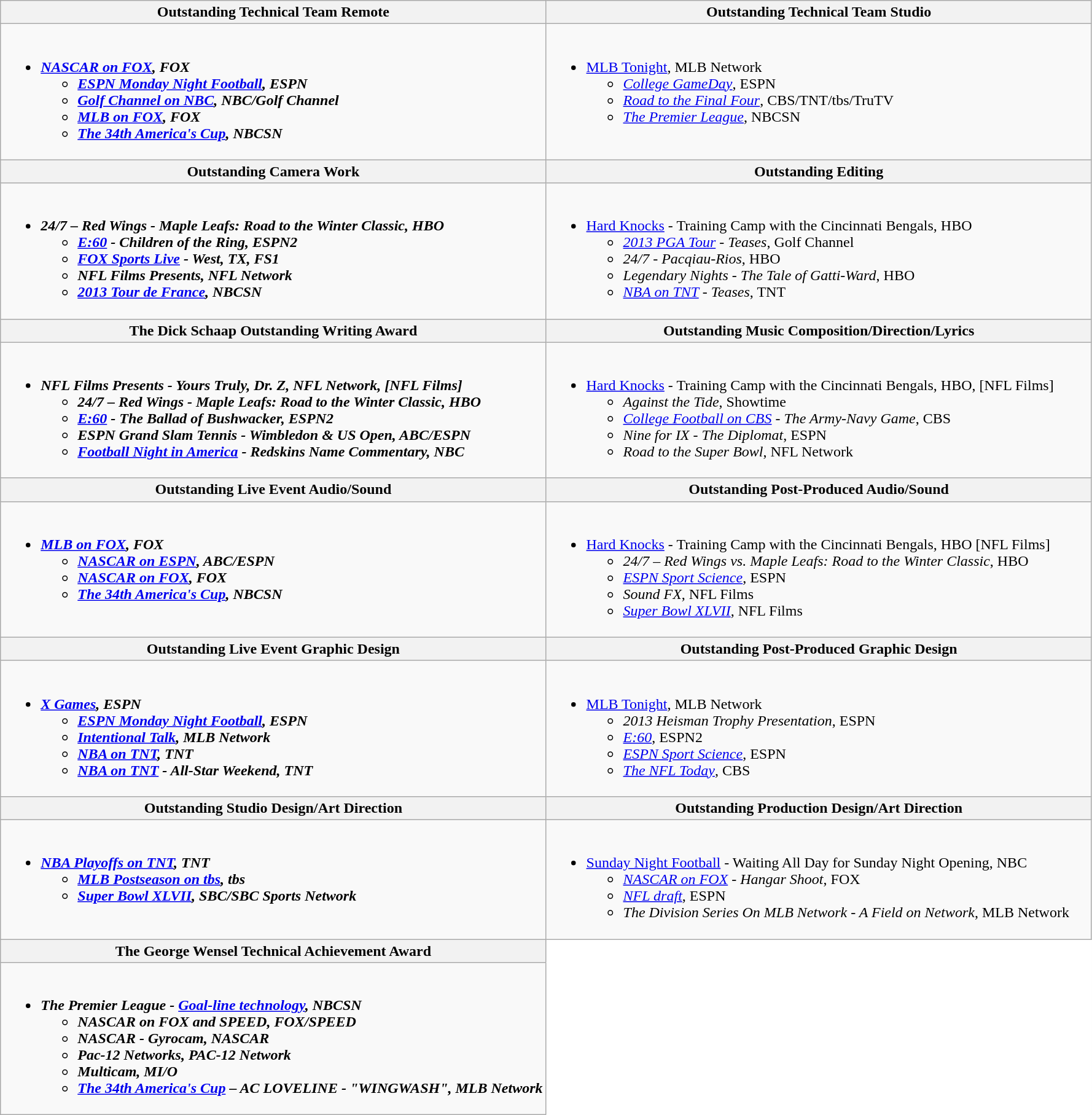<table class=wikitable>
<tr>
<th style="width:50%">Outstanding Technical Team Remote</th>
<th style="width:50%">Outstanding Technical Team Studio</th>
</tr>
<tr>
<td valign="top"><br><ul><li><strong><em><a href='#'>NASCAR on FOX</a><em>, FOX<strong><ul><li></em><a href='#'>ESPN Monday Night Football</a><em>, ESPN</li><li></em><a href='#'>Golf Channel on NBC</a><em>, NBC/Golf Channel</li><li></em><a href='#'>MLB on FOX</a><em>, FOX</li><li></em><a href='#'>The 34th America's Cup</a><em>, NBCSN</li></ul></li></ul></td>
<td valign="top"><br><ul><li></em></strong><a href='#'>MLB Tonight</a></em>, MLB Network</strong><ul><li><em><a href='#'>College GameDay</a></em>, ESPN</li><li><em><a href='#'>Road to the Final Four</a></em>, CBS/TNT/tbs/TruTV</li><li><em><a href='#'>The Premier League</a></em>, NBCSN</li></ul></li></ul></td>
</tr>
<tr>
<th style="width:50%">Outstanding Camera Work</th>
<th style="width:50%">Outstanding Editing</th>
</tr>
<tr>
<td valign="top"><br><ul><li><strong><em>24/7 – Red Wings - Maple Leafs: Road to the Winter Classic<em>, HBO<strong><ul><li></em><a href='#'>E:60</a> - Children of the Ring<em>, ESPN2</li><li></em><a href='#'>FOX Sports Live</a> - West, TX<em>, FS1</li><li></em>NFL Films Presents<em>, NFL Network</li><li></em><a href='#'>2013 Tour de France</a><em>, NBCSN</li></ul></li></ul></td>
<td valign="top"><br><ul><li></em></strong><a href='#'>Hard Knocks</a> - Training Camp with the Cincinnati Bengals</em>, HBO</strong><ul><li><em><a href='#'>2013 PGA Tour</a> - Teases</em>, Golf Channel</li><li><em>24/7 - Pacqiau-Rios</em>, HBO</li><li><em>Legendary Nights - The Tale of Gatti-Ward</em>, HBO</li><li><em><a href='#'>NBA on TNT</a> - Teases</em>, TNT</li></ul></li></ul></td>
</tr>
<tr>
<th style="width:50%">The Dick Schaap Outstanding Writing Award</th>
<th style="width:50%">Outstanding Music Composition/Direction/Lyrics</th>
</tr>
<tr>
<td valign="top"><br><ul><li><strong><em>NFL Films Presents - Yours Truly, Dr. Z<em>, NFL Network, [NFL Films]<strong><ul><li></em>24/7 – Red Wings - Maple Leafs: Road to the Winter Classic<em>, HBO</li><li></em><a href='#'>E:60</a> - The Ballad of Bushwacker<em>, ESPN2</li><li></em>ESPN Grand Slam Tennis - Wimbledon & US Open<em>, ABC/ESPN</li><li></em><a href='#'>Football Night in America</a> - Redskins Name Commentary<em>, NBC</li></ul></li></ul></td>
<td valign="top"><br><ul><li></em></strong><a href='#'>Hard Knocks</a> - Training Camp with the Cincinnati Bengals</em>, HBO, [NFL Films]</strong><ul><li><em>Against the Tide</em>, Showtime</li><li><em><a href='#'>College Football on CBS</a> - The Army-Navy Game</em>, CBS</li><li><em>Nine for IX - The Diplomat</em>, ESPN</li><li><em>Road to the Super Bowl</em>, NFL Network</li></ul></li></ul></td>
</tr>
<tr>
<th style="width:50%">Outstanding Live Event Audio/Sound</th>
<th style="width:50%">Outstanding Post-Produced Audio/Sound</th>
</tr>
<tr>
<td valign="top"><br><ul><li><strong><em><a href='#'>MLB on FOX</a><em>, FOX<strong><ul><li></em><a href='#'>NASCAR on ESPN</a><em>, ABC/ESPN</li><li></em><a href='#'>NASCAR on FOX</a><em>, FOX</li><li></em><a href='#'>The 34th America's Cup</a><em>, NBCSN</li></ul></li></ul></td>
<td valign="top"><br><ul><li></em></strong><a href='#'>Hard Knocks</a> - Training Camp with the Cincinnati Bengals</em>, HBO [NFL Films]</strong><ul><li><em>24/7 – Red Wings vs. Maple Leafs: Road to the Winter Classic</em>, HBO</li><li><em><a href='#'>ESPN Sport Science</a></em>, ESPN</li><li><em>Sound FX</em>, NFL Films</li><li><em><a href='#'>Super Bowl XLVII</a></em>, NFL Films</li></ul></li></ul></td>
</tr>
<tr>
<th style="width:50%">Outstanding Live Event Graphic Design</th>
<th style="width:50%">Outstanding Post-Produced Graphic Design</th>
</tr>
<tr>
<td valign="top"><br><ul><li><strong><em><a href='#'>X Games</a><em>, ESPN<strong><ul><li></em><a href='#'>ESPN Monday Night Football</a><em>, ESPN</li><li></em><a href='#'>Intentional Talk</a><em>, MLB Network</li><li></em><a href='#'>NBA on TNT</a><em>, TNT</li><li></em><a href='#'>NBA on TNT</a> - All-Star Weekend<em>, TNT</li></ul></li></ul></td>
<td valign="top"><br><ul><li></em></strong><a href='#'>MLB Tonight</a></em>, MLB Network</strong><ul><li><em>2013 Heisman Trophy Presentation</em>, ESPN</li><li><em><a href='#'>E:60</a></em>, ESPN2</li><li><em><a href='#'>ESPN Sport Science</a></em>, ESPN</li><li><em><a href='#'>The NFL Today</a></em>, CBS</li></ul></li></ul></td>
</tr>
<tr>
<th style="width:50%">Outstanding Studio Design/Art Direction</th>
<th style="width:50%">Outstanding Production Design/Art Direction</th>
</tr>
<tr>
<td valign="top"><br><ul><li><strong><em><a href='#'>NBA Playoffs on TNT</a><em>, TNT<strong><ul><li></em><a href='#'>MLB Postseason on tbs</a><em>, tbs</li><li></em><a href='#'>Super Bowl XLVII</a><em>, SBC/SBC Sports Network</li></ul></li></ul></td>
<td valign="top"><br><ul><li></em></strong><a href='#'>Sunday Night Football</a> - Waiting All Day for Sunday Night Opening</em>, NBC</strong><ul><li><em><a href='#'>NASCAR on FOX</a> - Hangar Shoot</em>, FOX</li><li><em><a href='#'>NFL draft</a></em>, ESPN</li><li><em>The Division Series On MLB Network - A Field on Network</em>, MLB Network</li></ul></li></ul></td>
</tr>
<tr>
<th style="width:50%">The George Wensel Technical Achievement Award</th>
<td style="background:#FFF; border-bottom:1px solid #FFF; border-right:1px solid #FFF"></td>
</tr>
<tr>
<td valign="top"><br><ul><li><strong><em>The Premier League - <a href='#'>Goal-line technology</a><em>, NBCSN<strong><ul><li></em>NASCAR on FOX and SPEED<em>, FOX/SPEED</li><li></em>NASCAR - Gyrocam<em>, NASCAR</li><li></em>Pac-12 Networks<em>, PAC-12 Network</li><li></em>Multicam<em>, MI/O</li><li></em><a href='#'>The 34th America's Cup</a> – AC LOVELINE - "WINGWASH"<em>, MLB Network</li></ul></li></ul></td>
<td style="background:#FFF; border-top:1px solid #FFF; border-bottom:1px solid #FFF; border-right:1px solid #FFF"></td>
</tr>
</table>
